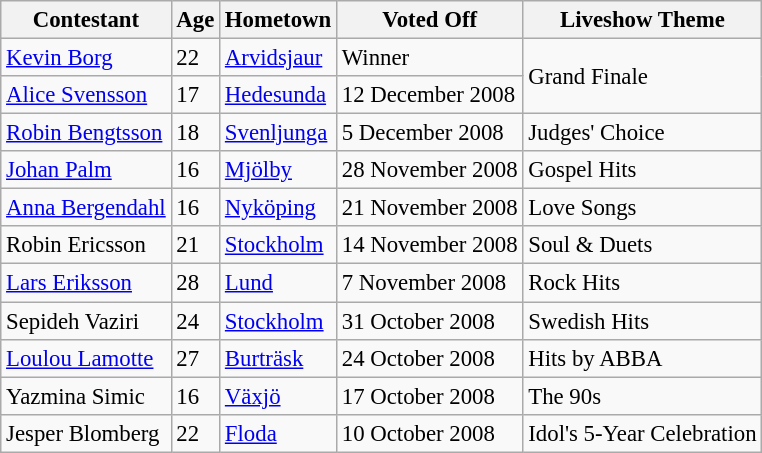<table class="wikitable" style="font-size:95%;">
<tr>
<th>Contestant</th>
<th>Age</th>
<th>Hometown</th>
<th>Voted Off</th>
<th>Liveshow Theme</th>
</tr>
<tr>
<td><a href='#'>Kevin Borg</a></td>
<td>22</td>
<td><a href='#'>Arvidsjaur</a></td>
<td>Winner</td>
<td rowspan="2">Grand Finale</td>
</tr>
<tr>
<td><a href='#'>Alice Svensson</a></td>
<td>17</td>
<td><a href='#'>Hedesunda</a></td>
<td>12 December 2008</td>
</tr>
<tr>
<td><a href='#'>Robin Bengtsson</a></td>
<td>18</td>
<td><a href='#'>Svenljunga</a></td>
<td>5 December 2008</td>
<td>Judges' Choice</td>
</tr>
<tr>
<td><a href='#'>Johan Palm</a></td>
<td>16</td>
<td><a href='#'>Mjölby</a></td>
<td>28 November 2008</td>
<td>Gospel Hits</td>
</tr>
<tr>
<td><a href='#'>Anna Bergendahl</a></td>
<td>16</td>
<td><a href='#'>Nyköping</a></td>
<td>21 November 2008</td>
<td>Love Songs</td>
</tr>
<tr>
<td>Robin Ericsson</td>
<td>21</td>
<td><a href='#'>Stockholm</a></td>
<td>14 November 2008</td>
<td>Soul & Duets</td>
</tr>
<tr>
<td><a href='#'>Lars Eriksson</a></td>
<td>28</td>
<td><a href='#'>Lund</a></td>
<td>7 November 2008</td>
<td>Rock Hits</td>
</tr>
<tr>
<td>Sepideh Vaziri</td>
<td>24</td>
<td><a href='#'>Stockholm</a></td>
<td>31 October 2008</td>
<td>Swedish Hits</td>
</tr>
<tr>
<td><a href='#'>Loulou Lamotte</a></td>
<td>27</td>
<td><a href='#'>Burträsk</a></td>
<td>24 October 2008</td>
<td>Hits by ABBA</td>
</tr>
<tr>
<td>Yazmina Simic</td>
<td>16</td>
<td><a href='#'>Växjö</a></td>
<td>17 October 2008</td>
<td>The 90s</td>
</tr>
<tr>
<td>Jesper Blomberg</td>
<td>22</td>
<td><a href='#'>Floda</a></td>
<td>10 October 2008</td>
<td>Idol's 5-Year Celebration</td>
</tr>
</table>
